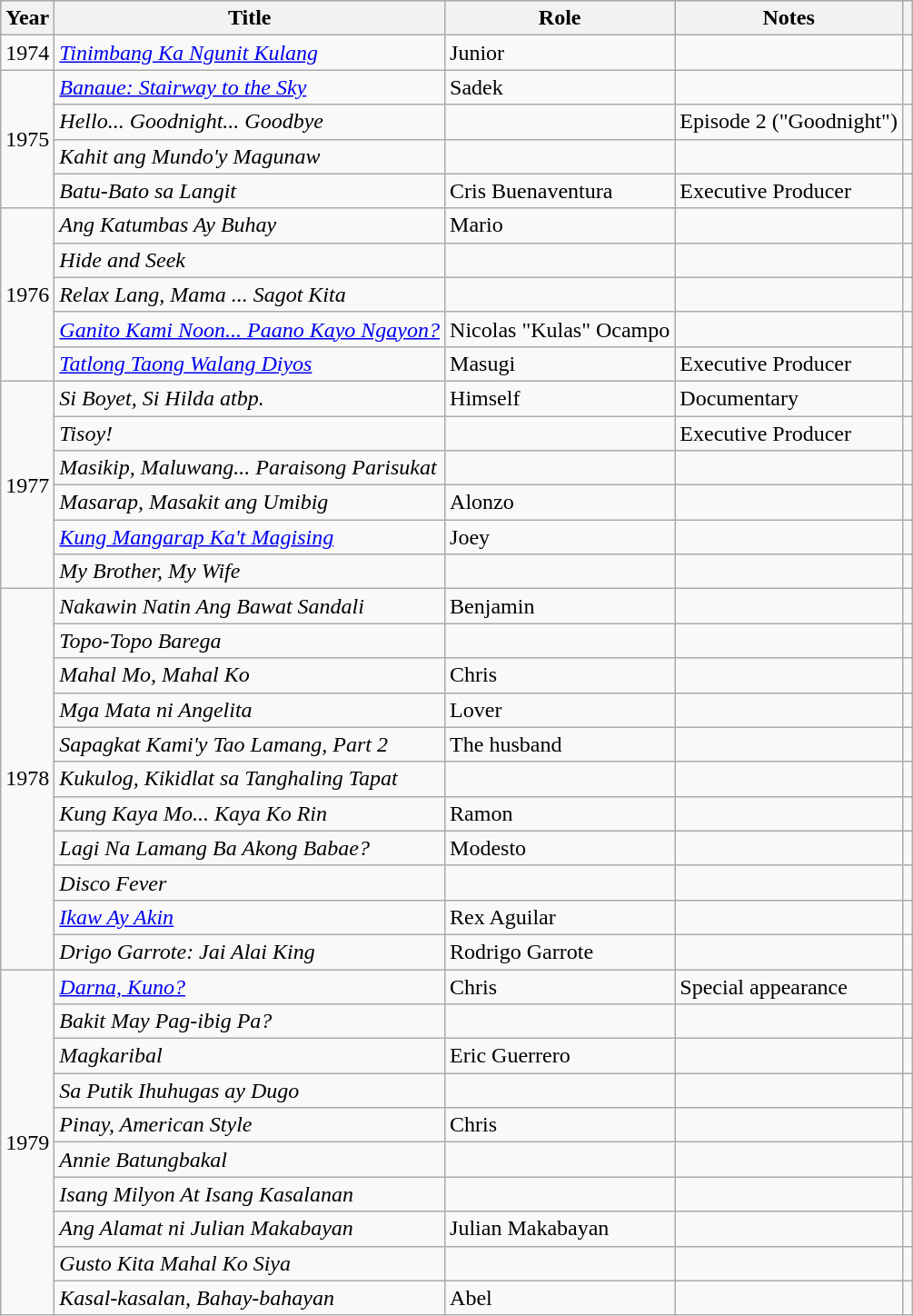<table class="wikitable sortable plainrowheaders">
<tr style="background:#ccc; text-align:center;">
<th scope="col">Year</th>
<th scope="col">Title</th>
<th scope="col">Role</th>
<th scope="col" class="unsortable">Notes</th>
<th scope="col" class="unsortable"></th>
</tr>
<tr>
<td>1974</td>
<td><em><a href='#'>Tinimbang Ka Ngunit Kulang</a></em></td>
<td>Junior</td>
<td></td>
<td></td>
</tr>
<tr>
<td rowspan="4">1975</td>
<td><em><a href='#'>Banaue: Stairway to the Sky</a></em></td>
<td>Sadek</td>
<td></td>
<td></td>
</tr>
<tr>
<td><em>Hello... Goodnight... Goodbye</em></td>
<td></td>
<td>Episode 2 ("Goodnight")</td>
<td></td>
</tr>
<tr>
<td><em>Kahit ang Mundo'y Magunaw</em></td>
<td></td>
<td></td>
<td></td>
</tr>
<tr>
<td><em>Batu-Bato sa Langit</em></td>
<td>Cris Buenaventura</td>
<td>Executive Producer</td>
<td></td>
</tr>
<tr>
<td rowspan="5">1976</td>
<td><em>Ang Katumbas Ay Buhay</em></td>
<td>Mario</td>
<td></td>
<td></td>
</tr>
<tr>
<td><em>Hide and Seek</em></td>
<td></td>
<td></td>
<td></td>
</tr>
<tr>
<td><em>Relax Lang, Mama ... Sagot Kita</em></td>
<td></td>
<td></td>
<td></td>
</tr>
<tr>
<td><em><a href='#'>Ganito Kami Noon... Paano Kayo Ngayon?</a></em></td>
<td>Nicolas "Kulas" Ocampo</td>
<td></td>
<td></td>
</tr>
<tr>
<td><em><a href='#'>Tatlong Taong Walang Diyos</a></em></td>
<td>Masugi</td>
<td>Executive Producer</td>
<td></td>
</tr>
<tr>
<td rowspan="6">1977</td>
<td><em>Si Boyet, Si Hilda atbp.</em></td>
<td>Himself</td>
<td>Documentary</td>
<td></td>
</tr>
<tr>
<td><em>Tisoy!</em></td>
<td></td>
<td>Executive Producer</td>
<td></td>
</tr>
<tr>
<td><em>Masikip, Maluwang... Paraisong Parisukat</em></td>
<td></td>
<td></td>
<td></td>
</tr>
<tr>
<td><em>Masarap, Masakit ang Umibig</em></td>
<td>Alonzo</td>
<td></td>
<td></td>
</tr>
<tr>
<td><em><a href='#'>Kung Mangarap Ka't Magising</a></em></td>
<td>Joey</td>
<td></td>
<td></td>
</tr>
<tr>
<td><em>My Brother, My Wife</em></td>
<td></td>
<td></td>
<td></td>
</tr>
<tr>
<td rowspan="11">1978</td>
<td><em>Nakawin Natin Ang Bawat Sandali</em></td>
<td>Benjamin</td>
<td></td>
<td></td>
</tr>
<tr>
<td><em>Topo-Topo Barega</em></td>
<td></td>
<td></td>
<td></td>
</tr>
<tr>
<td><em>Mahal Mo, Mahal Ko</em></td>
<td>Chris</td>
<td></td>
<td></td>
</tr>
<tr>
<td><em>Mga Mata ni Angelita</em></td>
<td>Lover</td>
<td></td>
<td></td>
</tr>
<tr>
<td><em>Sapagkat Kami'y Tao Lamang, Part 2</em></td>
<td>The husband</td>
<td></td>
<td></td>
</tr>
<tr>
<td><em>Kukulog, Kikidlat sa Tanghaling Tapat</em></td>
<td></td>
<td></td>
<td></td>
</tr>
<tr>
<td><em>Kung Kaya Mo... Kaya Ko Rin</em></td>
<td>Ramon</td>
<td></td>
<td></td>
</tr>
<tr>
<td><em>Lagi Na Lamang Ba Akong Babae?</em></td>
<td>Modesto</td>
<td></td>
<td></td>
</tr>
<tr>
<td><em>Disco Fever</em></td>
<td></td>
<td></td>
<td></td>
</tr>
<tr>
<td><em><a href='#'>Ikaw Ay Akin</a></em></td>
<td>Rex Aguilar</td>
<td></td>
<td></td>
</tr>
<tr>
<td><em>Drigo Garrote: Jai Alai King</em></td>
<td>Rodrigo Garrote</td>
<td></td>
<td></td>
</tr>
<tr>
<td rowspan="10">1979</td>
<td><em><a href='#'>Darna, Kuno?</a></em></td>
<td>Chris</td>
<td>Special appearance</td>
<td></td>
</tr>
<tr>
<td><em>Bakit May Pag-ibig Pa?</em></td>
<td></td>
<td></td>
<td></td>
</tr>
<tr>
<td><em>Magkaribal</em></td>
<td>Eric Guerrero</td>
<td></td>
<td></td>
</tr>
<tr>
<td><em>Sa Putik Ihuhugas ay Dugo</em></td>
<td></td>
<td></td>
<td></td>
</tr>
<tr>
<td><em>Pinay, American Style</em></td>
<td>Chris</td>
<td></td>
<td></td>
</tr>
<tr>
<td><em>Annie Batungbakal</em></td>
<td></td>
<td></td>
<td></td>
</tr>
<tr>
<td><em>Isang Milyon At Isang Kasalanan</em></td>
<td></td>
<td></td>
<td></td>
</tr>
<tr>
<td><em>Ang Alamat ni Julian Makabayan</em></td>
<td>Julian Makabayan</td>
<td></td>
<td></td>
</tr>
<tr>
<td><em>Gusto Kita Mahal Ko Siya</em></td>
<td></td>
<td></td>
<td></td>
</tr>
<tr>
<td><em>Kasal-kasalan, Bahay-bahayan</em></td>
<td>Abel</td>
<td></td>
<td></td>
</tr>
</table>
